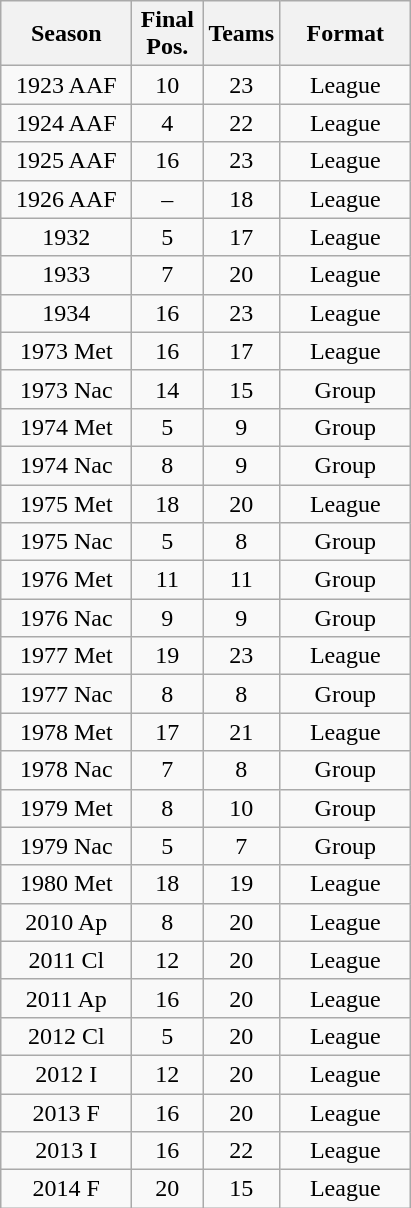<table class="wikitable" style="text-align:center">
<tr>
<th width=80px>Season</th>
<th width=40px>Final Pos.</th>
<th width=40px>Teams</th>
<th width=80px>Format</th>
</tr>
<tr>
<td>1923 AAF</td>
<td>10</td>
<td>23</td>
<td>League</td>
</tr>
<tr>
<td>1924 AAF</td>
<td>4</td>
<td>22</td>
<td>League</td>
</tr>
<tr>
<td>1925 AAF</td>
<td>16</td>
<td>23</td>
<td>League</td>
</tr>
<tr>
<td>1926 AAF</td>
<td>–</td>
<td>18</td>
<td>League</td>
</tr>
<tr>
<td>1932</td>
<td>5</td>
<td>17</td>
<td>League</td>
</tr>
<tr>
<td>1933</td>
<td>7</td>
<td>20</td>
<td>League</td>
</tr>
<tr>
<td>1934</td>
<td>16</td>
<td>23</td>
<td>League</td>
</tr>
<tr>
<td>1973 Met</td>
<td>16</td>
<td>17</td>
<td>League</td>
</tr>
<tr>
<td>1973 Nac</td>
<td>14</td>
<td>15</td>
<td>Group</td>
</tr>
<tr>
<td>1974 Met</td>
<td>5</td>
<td>9</td>
<td>Group</td>
</tr>
<tr>
<td>1974 Nac</td>
<td>8</td>
<td>9</td>
<td>Group</td>
</tr>
<tr>
<td>1975 Met</td>
<td>18</td>
<td>20</td>
<td>League</td>
</tr>
<tr>
<td>1975 Nac</td>
<td>5</td>
<td>8</td>
<td>Group</td>
</tr>
<tr>
<td>1976 Met</td>
<td>11</td>
<td>11</td>
<td>Group</td>
</tr>
<tr>
<td>1976 Nac</td>
<td>9</td>
<td>9</td>
<td>Group</td>
</tr>
<tr>
<td>1977 Met</td>
<td>19</td>
<td>23</td>
<td>League</td>
</tr>
<tr>
<td>1977 Nac</td>
<td>8</td>
<td>8</td>
<td>Group</td>
</tr>
<tr>
<td>1978 Met</td>
<td>17</td>
<td>21</td>
<td>League</td>
</tr>
<tr>
<td>1978 Nac</td>
<td>7</td>
<td>8</td>
<td>Group</td>
</tr>
<tr>
<td>1979 Met</td>
<td>8</td>
<td>10</td>
<td>Group</td>
</tr>
<tr>
<td>1979 Nac</td>
<td>5</td>
<td>7</td>
<td>Group</td>
</tr>
<tr>
<td>1980 Met</td>
<td>18</td>
<td>19</td>
<td>League</td>
</tr>
<tr>
<td>2010 Ap</td>
<td>8</td>
<td>20</td>
<td>League</td>
</tr>
<tr>
<td>2011 Cl</td>
<td>12</td>
<td>20</td>
<td>League</td>
</tr>
<tr>
<td>2011 Ap</td>
<td>16</td>
<td>20</td>
<td>League</td>
</tr>
<tr>
<td>2012 Cl</td>
<td>5</td>
<td>20</td>
<td>League</td>
</tr>
<tr>
<td>2012 I</td>
<td>12</td>
<td>20</td>
<td>League</td>
</tr>
<tr>
<td>2013 F</td>
<td>16</td>
<td>20</td>
<td>League</td>
</tr>
<tr>
<td>2013 I</td>
<td>16</td>
<td>22</td>
<td>League</td>
</tr>
<tr>
<td>2014 F</td>
<td>20</td>
<td>15</td>
<td>League</td>
</tr>
</table>
